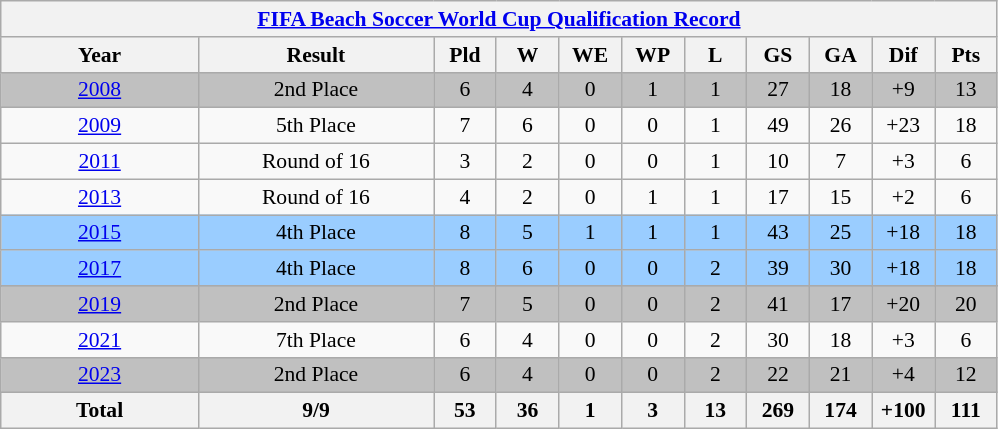<table class="wikitable" style="text-align: center;font-size:90%;">
<tr>
<th colspan=11><a href='#'>FIFA Beach Soccer World Cup Qualification Record</a></th>
</tr>
<tr>
<th width=125>Year</th>
<th width=150>Result</th>
<th width=35>Pld</th>
<th width=35>W</th>
<th width=35>WE</th>
<th width=35>WP</th>
<th width=35>L</th>
<th width=35>GS</th>
<th width=35>GA</th>
<th width=35>Dif</th>
<th width=35>Pts</th>
</tr>
<tr style="background:#c0c0c0;">
<td> <a href='#'>2008</a></td>
<td>2nd Place</td>
<td>6</td>
<td>4</td>
<td>0</td>
<td>1</td>
<td>1</td>
<td>27</td>
<td>18</td>
<td>+9</td>
<td>13</td>
</tr>
<tr>
<td> <a href='#'>2009</a></td>
<td>5th Place</td>
<td>7</td>
<td>6</td>
<td>0</td>
<td>0</td>
<td>1</td>
<td>49</td>
<td>26</td>
<td>+23</td>
<td>18</td>
</tr>
<tr>
<td> <a href='#'>2011</a></td>
<td>Round of 16</td>
<td>3</td>
<td>2</td>
<td>0</td>
<td>0</td>
<td>1</td>
<td>10</td>
<td>7</td>
<td>+3</td>
<td>6</td>
</tr>
<tr>
<td> <a href='#'>2013</a></td>
<td>Round of 16</td>
<td>4</td>
<td>2</td>
<td>0</td>
<td>1</td>
<td>1</td>
<td>17</td>
<td>15</td>
<td>+2</td>
<td>6</td>
</tr>
<tr style="background:#9acdff;">
<td> <a href='#'>2015</a></td>
<td>4th Place</td>
<td>8</td>
<td>5</td>
<td>1</td>
<td>1</td>
<td>1</td>
<td>43</td>
<td>25</td>
<td>+18</td>
<td>18</td>
</tr>
<tr style="background:#9acdff;">
<td> <a href='#'>2017</a></td>
<td>4th Place</td>
<td>8</td>
<td>6</td>
<td>0</td>
<td>0</td>
<td>2</td>
<td>39</td>
<td>30</td>
<td>+18</td>
<td>18</td>
</tr>
<tr>
</tr>
<tr style="background:silver;">
<td> <a href='#'>2019</a></td>
<td>2nd Place</td>
<td>7</td>
<td>5</td>
<td>0</td>
<td>0</td>
<td>2</td>
<td>41</td>
<td>17</td>
<td>+20</td>
<td>20</td>
</tr>
<tr>
<td> <a href='#'>2021</a></td>
<td>7th Place</td>
<td>6</td>
<td>4</td>
<td>0</td>
<td>0</td>
<td>2</td>
<td>30</td>
<td>18</td>
<td>+3</td>
<td>6</td>
</tr>
<tr style="background:silver;">
<td> <a href='#'>2023</a></td>
<td>2nd Place</td>
<td>6</td>
<td>4</td>
<td>0</td>
<td>0</td>
<td>2</td>
<td>22</td>
<td>21</td>
<td>+4</td>
<td>12</td>
</tr>
<tr>
<th><strong>Total</strong></th>
<th>9/9</th>
<th>53</th>
<th>36</th>
<th>1</th>
<th>3</th>
<th>13</th>
<th>269</th>
<th>174</th>
<th>+100</th>
<th>111</th>
</tr>
</table>
